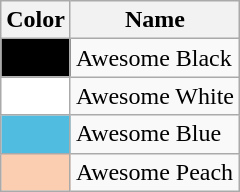<table class="wikitable">
<tr>
<th>Color</th>
<th>Name</th>
</tr>
<tr>
<td bgcolor="000000"></td>
<td>Awesome Black</td>
</tr>
<tr>
<td bgcolor="White"></td>
<td>Awesome White</td>
</tr>
<tr>
<td bgcolor="50BCDF"></td>
<td>Awesome Blue</td>
</tr>
<tr>
<td bgcolor="FBCEB1"></td>
<td>Awesome Peach</td>
</tr>
</table>
